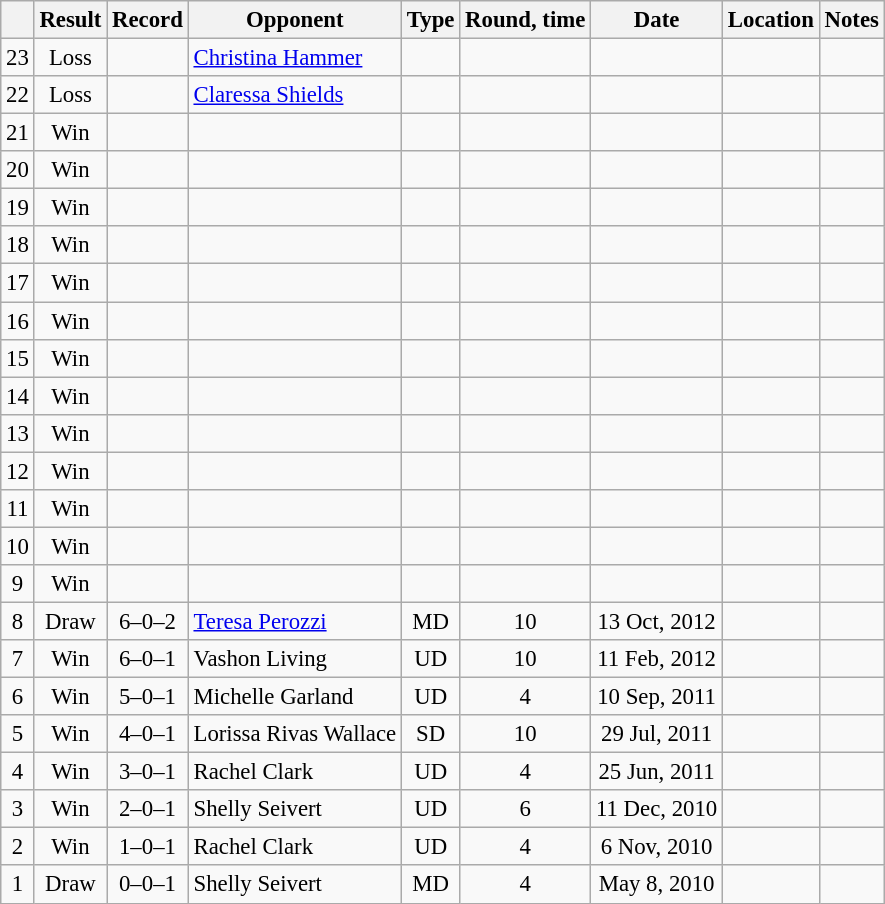<table class="wikitable" style="text-align:center; font-size:95%">
<tr>
<th></th>
<th>Result</th>
<th>Record</th>
<th>Opponent</th>
<th>Type</th>
<th>Round, time</th>
<th>Date</th>
<th>Location</th>
<th>Notes</th>
</tr>
<tr>
<td>23</td>
<td>Loss</td>
<td></td>
<td style="text-align:left;"><a href='#'>Christina Hammer</a></td>
<td></td>
<td></td>
<td></td>
<td style="text-align:left;"></td>
<td style="text-align:left;"></td>
</tr>
<tr>
<td>22</td>
<td>Loss</td>
<td></td>
<td style="text-align:left;"><a href='#'>Claressa Shields</a></td>
<td></td>
<td></td>
<td></td>
<td style="text-align:left;"></td>
<td style="text-align:left;"></td>
</tr>
<tr>
<td>21</td>
<td>Win</td>
<td></td>
<td style="text-align:left;"></td>
<td></td>
<td></td>
<td></td>
<td style="text-align:left;"></td>
<td style="text-align:left;"></td>
</tr>
<tr>
<td>20</td>
<td>Win</td>
<td></td>
<td style="text-align:left;"></td>
<td></td>
<td></td>
<td></td>
<td style="text-align:left;"></td>
<td style="text-align:left;"></td>
</tr>
<tr>
<td>19</td>
<td>Win</td>
<td></td>
<td style="text-align:left;"></td>
<td></td>
<td></td>
<td></td>
<td style="text-align:left;"></td>
<td style="text-align:left;"></td>
</tr>
<tr>
<td>18</td>
<td>Win</td>
<td></td>
<td style="text-align:left;"></td>
<td></td>
<td></td>
<td></td>
<td style="text-align:left;"></td>
<td style="text-align:left;"></td>
</tr>
<tr>
<td>17</td>
<td>Win</td>
<td></td>
<td style="text-align:left;"></td>
<td></td>
<td></td>
<td></td>
<td style="text-align:left;"></td>
<td style="text-align:left;"></td>
</tr>
<tr>
<td>16</td>
<td>Win</td>
<td></td>
<td style="text-align:left;"></td>
<td></td>
<td></td>
<td></td>
<td style="text-align:left;"></td>
<td style="text-align:left;"></td>
</tr>
<tr>
<td>15</td>
<td>Win</td>
<td></td>
<td style="text-align:left;"></td>
<td></td>
<td></td>
<td></td>
<td style="text-align:left;"></td>
<td style="text-align:left;"></td>
</tr>
<tr>
<td>14</td>
<td>Win</td>
<td></td>
<td style="text-align:left;"></td>
<td></td>
<td></td>
<td></td>
<td style="text-align:left;"></td>
<td style="text-align:left;"></td>
</tr>
<tr>
<td>13</td>
<td>Win</td>
<td></td>
<td style="text-align:left;"></td>
<td></td>
<td></td>
<td></td>
<td style="text-align:left;"></td>
<td style="text-align:left;"></td>
</tr>
<tr>
<td>12</td>
<td>Win</td>
<td></td>
<td style="text-align:left;"></td>
<td></td>
<td></td>
<td></td>
<td style="text-align:left;"></td>
<td style="text-align:left;"></td>
</tr>
<tr>
<td>11</td>
<td>Win</td>
<td></td>
<td style="text-align:left;"></td>
<td></td>
<td></td>
<td></td>
<td style="text-align:left;"></td>
<td style="text-align:left;"></td>
</tr>
<tr>
<td>10</td>
<td>Win</td>
<td></td>
<td style="text-align:left;"></td>
<td></td>
<td></td>
<td></td>
<td style="text-align:left;"></td>
<td style="text-align:left;"></td>
</tr>
<tr>
<td>9</td>
<td>Win</td>
<td></td>
<td style="text-align:left;"></td>
<td></td>
<td></td>
<td></td>
<td style="text-align:left;"></td>
<td style="text-align:left;"></td>
</tr>
<tr>
<td>8</td>
<td>Draw</td>
<td>6–0–2</td>
<td style="text-align:left;"> <a href='#'>Teresa Perozzi</a></td>
<td>MD</td>
<td>10</td>
<td>13 Oct, 2012</td>
<td style="text-align:left;"> </td>
<td align=left></td>
</tr>
<tr>
<td>7</td>
<td>Win</td>
<td>6–0–1</td>
<td style="text-align:left;"> Vashon Living</td>
<td>UD</td>
<td>10</td>
<td>11 Feb, 2012</td>
<td style="text-align:left;"> </td>
<td align=left></td>
</tr>
<tr>
<td>6</td>
<td>Win</td>
<td>5–0–1</td>
<td style="text-align:left;"> Michelle Garland</td>
<td>UD</td>
<td>4</td>
<td>10 Sep, 2011</td>
<td style="text-align:left;"> </td>
<td></td>
</tr>
<tr>
<td>5</td>
<td>Win</td>
<td>4–0–1</td>
<td style="text-align:left;"> Lorissa Rivas Wallace</td>
<td>SD</td>
<td>10</td>
<td>29 Jul, 2011</td>
<td style="text-align:left;"> </td>
<td align=left></td>
</tr>
<tr>
<td>4</td>
<td>Win</td>
<td>3–0–1</td>
<td style="text-align:left;"> Rachel Clark</td>
<td>UD</td>
<td>4</td>
<td>25 Jun, 2011</td>
<td style="text-align:left;"> </td>
<td></td>
</tr>
<tr>
<td>3</td>
<td>Win</td>
<td>2–0–1</td>
<td style="text-align:left;"> Shelly Seivert</td>
<td>UD</td>
<td>6</td>
<td>11 Dec, 2010</td>
<td style="text-align:left;"> </td>
<td></td>
</tr>
<tr>
<td>2</td>
<td>Win</td>
<td>1–0–1</td>
<td style="text-align:left;"> Rachel Clark</td>
<td>UD</td>
<td>4</td>
<td>6 Nov, 2010</td>
<td style="text-align:left;"> </td>
<td></td>
</tr>
<tr>
<td>1</td>
<td>Draw</td>
<td>0–0–1</td>
<td style="text-align:left;"> Shelly Seivert</td>
<td>MD</td>
<td>4</td>
<td>May 8, 2010</td>
<td style="text-align:left;"> </td>
<td></td>
</tr>
</table>
